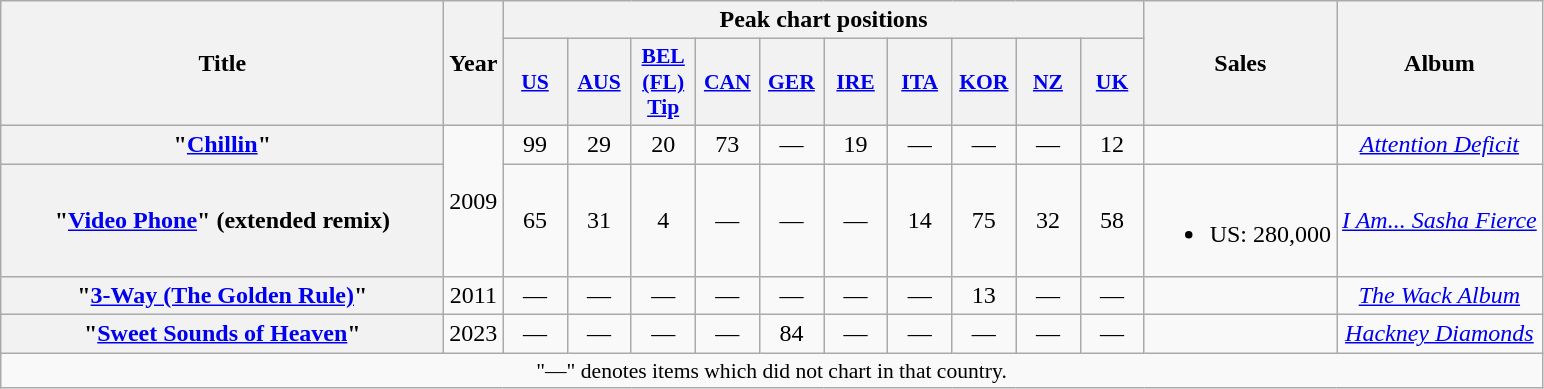<table class="wikitable plainrowheaders" style="text-align:center;">
<tr>
<th scope="col" rowspan="2" style="width:18em;">Title</th>
<th scope="col" rowspan="2" style="width:1em;">Year</th>
<th scope="col" colspan="10">Peak chart positions</th>
<th scope="col" rowspan="2">Sales</th>
<th scope="col" rowspan="2">Album</th>
</tr>
<tr>
<th scope="col" style="width:2.5em;font-size:90%;"><a href='#'>US</a><br></th>
<th scope="col" style="width:2.5em;font-size:90%;"><a href='#'>AUS</a><br></th>
<th scope="col" style="width:2.5em;font-size:90%;"><a href='#'>BEL (FL)<br>Tip</a><br></th>
<th scope="col" style="width:2.5em;font-size:90%;"><a href='#'>CAN</a><br></th>
<th scope="col" style="width:2.5em;font-size:90%;"><a href='#'>GER</a><br></th>
<th scope="col" style="width:2.5em;font-size:90%;"><a href='#'>IRE</a><br></th>
<th style="width:2.5em;font-size:90%"><a href='#'>ITA</a><br></th>
<th scope="col" style="width:2.5em;font-size:90%;"><a href='#'>KOR</a><br></th>
<th style="width:2.5em;font-size:90%"><a href='#'>NZ</a><br></th>
<th scope="col" style="width:2.5em;font-size:90%;"><a href='#'>UK</a><br></th>
</tr>
<tr>
<th scope="row">"<a href='#'>Chillin</a>"<br></th>
<td rowspan="2">2009</td>
<td>99</td>
<td>29</td>
<td>20</td>
<td>73</td>
<td>—</td>
<td>19</td>
<td>—</td>
<td>—</td>
<td>—</td>
<td>12</td>
<td></td>
<td><em><a href='#'>Attention Deficit</a></em></td>
</tr>
<tr>
<th scope="row">"<a href='#'>Video Phone</a>" (extended remix)<br></th>
<td>65</td>
<td>31</td>
<td>4</td>
<td>—</td>
<td>—</td>
<td>—</td>
<td>14</td>
<td>75</td>
<td>32</td>
<td>58</td>
<td><br><ul><li>US: 280,000</li></ul></td>
<td><em><a href='#'>I Am... Sasha Fierce</a></em></td>
</tr>
<tr>
<th scope="row">"<a href='#'>3-Way (The Golden Rule)</a>" <br></th>
<td>2011</td>
<td>—</td>
<td>—</td>
<td>—</td>
<td>—</td>
<td>—</td>
<td>—</td>
<td>—</td>
<td>13</td>
<td>—</td>
<td>—</td>
<td></td>
<td><em><a href='#'>The Wack Album</a></em></td>
</tr>
<tr>
<th scope="row">"<a href='#'>Sweet Sounds of Heaven</a>" <br></th>
<td>2023</td>
<td>—</td>
<td>—</td>
<td>—</td>
<td>—</td>
<td>84</td>
<td>—</td>
<td>—</td>
<td>—</td>
<td>—</td>
<td>—</td>
<td></td>
<td><em><a href='#'>Hackney Diamonds</a></em></td>
</tr>
<tr>
<td colspan="18" style="text-align:center; font-size:90%;">"—" denotes items which did not chart in that country.</td>
</tr>
</table>
